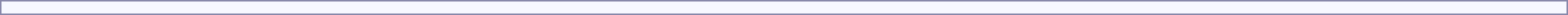<table style="border:1px solid #8888aa; background:#f7f8ff; padding:5px; font-size:95%; margin:0 12px 12px 0; margin:auto; width:100%; text-align:center;">
</table>
